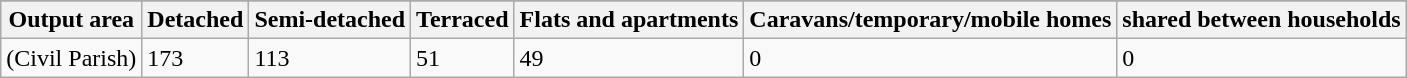<table class="wikitable">
<tr>
</tr>
<tr>
<th>Output area</th>
<th>Detached</th>
<th>Semi-detached</th>
<th>Terraced</th>
<th>Flats and apartments</th>
<th>Caravans/temporary/mobile homes</th>
<th>shared between households<br></th>
</tr>
<tr>
<td>(Civil Parish)</td>
<td>173</td>
<td>113</td>
<td>51</td>
<td>49</td>
<td>0</td>
<td>0</td>
</tr>
</table>
